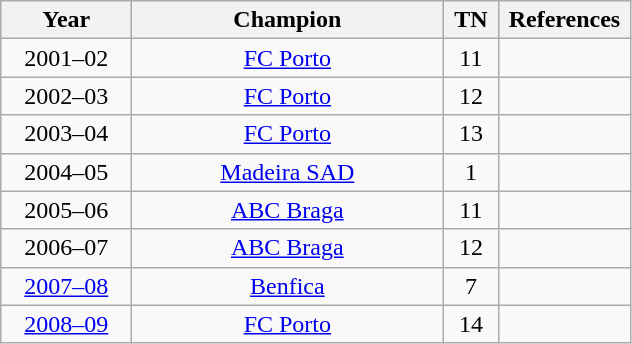<table class="wikitable" style="text-align:center;">
<tr>
<th width="80">Year</th>
<th width="200">Champion</th>
<th width="30">TN</th>
<th width="80">References</th>
</tr>
<tr>
<td>2001–02</td>
<td><a href='#'>FC Porto</a></td>
<td>11</td>
<td></td>
</tr>
<tr>
<td>2002–03</td>
<td><a href='#'>FC Porto</a></td>
<td>12</td>
<td></td>
</tr>
<tr>
<td>2003–04</td>
<td><a href='#'>FC Porto</a></td>
<td>13</td>
<td></td>
</tr>
<tr>
<td>2004–05</td>
<td><a href='#'>Madeira SAD</a></td>
<td>1</td>
<td></td>
</tr>
<tr>
<td>2005–06</td>
<td><a href='#'>ABC Braga</a></td>
<td>11</td>
<td></td>
</tr>
<tr>
<td>2006–07</td>
<td><a href='#'>ABC Braga</a></td>
<td>12</td>
<td></td>
</tr>
<tr>
<td><a href='#'>2007–08</a></td>
<td><a href='#'>Benfica</a></td>
<td>7</td>
<td></td>
</tr>
<tr>
<td><a href='#'>2008–09</a></td>
<td><a href='#'>FC Porto</a></td>
<td>14</td>
<td></td>
</tr>
</table>
